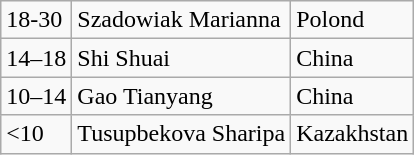<table class="wikitable">
<tr>
<td>18-30</td>
<td>Szadowiak Marianna</td>
<td>Polond</td>
</tr>
<tr>
<td>14–18</td>
<td>Shi Shuai</td>
<td>China</td>
</tr>
<tr>
<td>10–14</td>
<td>Gao Tianyang</td>
<td>China</td>
</tr>
<tr>
<td><10</td>
<td>Tusupbekova Sharipa</td>
<td>Kazakhstan</td>
</tr>
</table>
